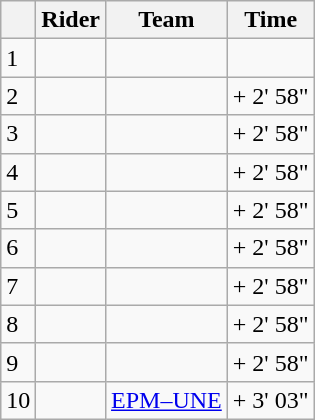<table class="wikitable">
<tr>
<th></th>
<th>Rider</th>
<th>Team</th>
<th>Time</th>
</tr>
<tr>
<td>1</td>
<td> </td>
<td></td>
<td align="right"></td>
</tr>
<tr>
<td>2</td>
<td>  </td>
<td></td>
<td align="right">+ 2' 58"</td>
</tr>
<tr>
<td>3</td>
<td> </td>
<td></td>
<td align="right">+ 2' 58"</td>
</tr>
<tr>
<td>4</td>
<td></td>
<td></td>
<td align="right">+ 2' 58"</td>
</tr>
<tr>
<td>5</td>
<td> </td>
<td></td>
<td align="right">+ 2' 58"</td>
</tr>
<tr>
<td>6</td>
<td></td>
<td></td>
<td align="right">+ 2' 58"</td>
</tr>
<tr>
<td>7</td>
<td></td>
<td></td>
<td align="right">+ 2' 58"</td>
</tr>
<tr>
<td>8</td>
<td> </td>
<td></td>
<td align="right">+ 2' 58"</td>
</tr>
<tr>
<td>9</td>
<td></td>
<td></td>
<td align="right">+ 2' 58"</td>
</tr>
<tr>
<td>10</td>
<td></td>
<td><a href='#'>EPM–UNE</a></td>
<td align="right">+ 3' 03"</td>
</tr>
</table>
